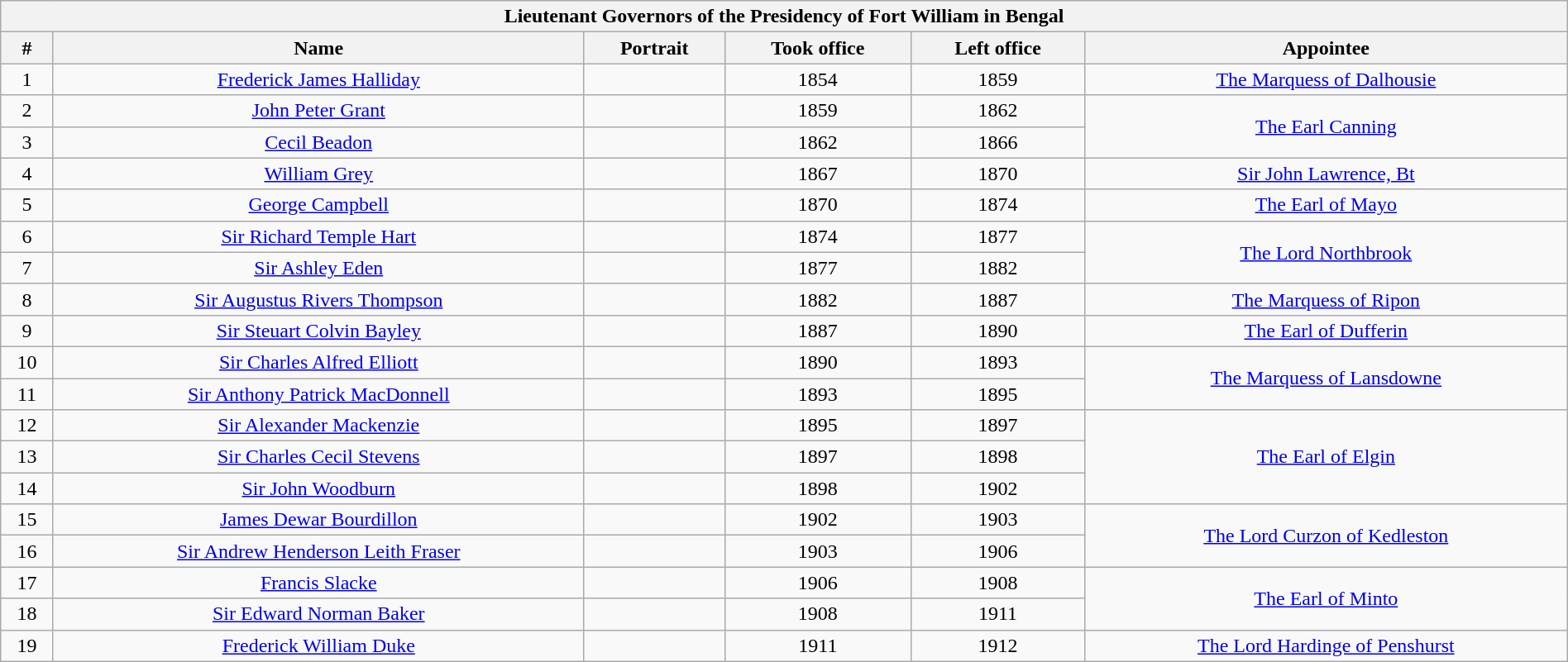<table class="wikitable" width="100%" style="text-align:center;">
<tr>
<th colspan="6">Lieutenant Governors of the Presidency of Fort William in Bengal</th>
</tr>
<tr>
<th>#</th>
<th>Name</th>
<th>Portrait</th>
<th>Took office</th>
<th>Left office</th>
<th>Appointee</th>
</tr>
<tr>
<td>1</td>
<td><a href='#'><small></small> Frederick James Halliday</a></td>
<td></td>
<td>1854</td>
<td>1859</td>
<td><a href='#'>The Marquess of Dalhousie</a></td>
</tr>
<tr>
<td>2</td>
<td><a href='#'><small></small> John Peter Grant</a></td>
<td></td>
<td>1859</td>
<td>1862</td>
<td rowspan="2"><a href='#'>The Earl Canning</a></td>
</tr>
<tr>
<td>3</td>
<td><a href='#'><small></small> Cecil Beadon</a></td>
<td></td>
<td>1862</td>
<td>1866</td>
</tr>
<tr>
<td>4</td>
<td><a href='#'><small></small> William Grey</a></td>
<td></td>
<td>1867</td>
<td>1870</td>
<td><a href='#'>Sir John Lawrence, Bt</a></td>
</tr>
<tr>
<td>5</td>
<td><a href='#'><small></small> George Campbell</a></td>
<td></td>
<td>1870</td>
<td>1874</td>
<td><a href='#'>The Earl of Mayo</a></td>
</tr>
<tr>
<td>6</td>
<td><a href='#'><small></small>Sir Richard Temple Hart</a></td>
<td></td>
<td>1874</td>
<td>1877</td>
<td rowspan="2"><a href='#'>The Lord Northbrook</a></td>
</tr>
<tr>
<td>7</td>
<td><a href='#'><small></small> Sir Ashley Eden</a></td>
<td></td>
<td>1877</td>
<td>1882</td>
</tr>
<tr>
<td>8</td>
<td><a href='#'><small></small> Sir Augustus Rivers Thompson</a></td>
<td></td>
<td>1882</td>
<td>1887</td>
<td><a href='#'>The Marquess of Ripon</a></td>
</tr>
<tr>
<td>9</td>
<td><a href='#'><small></small> Sir Steuart Colvin Bayley</a></td>
<td></td>
<td>1887</td>
<td>1890</td>
<td><a href='#'>The Earl of Dufferin</a></td>
</tr>
<tr>
<td>10</td>
<td><a href='#'><small></small> Sir Charles Alfred Elliott</a></td>
<td></td>
<td>1890</td>
<td>1893</td>
<td rowspan="2"><a href='#'>The Marquess of Lansdowne</a></td>
</tr>
<tr>
<td>11</td>
<td><a href='#'><small></small>Sir Anthony Patrick MacDonnell</a></td>
<td></td>
<td>1893</td>
<td>1895</td>
</tr>
<tr>
<td>12</td>
<td><a href='#'><small></small> Sir Alexander Mackenzie</a></td>
<td></td>
<td>1895</td>
<td>1897</td>
<td rowspan="3"><a href='#'>The Earl of Elgin</a></td>
</tr>
<tr>
<td>13</td>
<td><a href='#'><small></small> Sir Charles Cecil Stevens</a></td>
<td></td>
<td>1897</td>
<td>1898</td>
</tr>
<tr>
<td>14</td>
<td><a href='#'><small></small> Sir John Woodburn</a></td>
<td></td>
<td>1898</td>
<td>1902</td>
</tr>
<tr>
<td>15</td>
<td><a href='#'>James Dewar Bourdillon</a></td>
<td></td>
<td>1902</td>
<td>1903</td>
<td rowspan="2"><a href='#'>The Lord Curzon of Kedleston</a></td>
</tr>
<tr>
<td>16</td>
<td><a href='#'><small></small> Sir Andrew Henderson Leith Fraser</a></td>
<td></td>
<td>1903</td>
<td>1906</td>
</tr>
<tr>
<td>17</td>
<td><a href='#'>Francis Slacke</a></td>
<td></td>
<td>1906</td>
<td>1908</td>
<td rowspan="2"><a href='#'>The Earl of Minto</a></td>
</tr>
<tr>
<td>18</td>
<td><a href='#'><small></small> Sir Edward Norman Baker</a></td>
<td></td>
<td>1908</td>
<td>1911</td>
</tr>
<tr>
<td>19</td>
<td><a href='#'><small></small> Frederick William Duke</a></td>
<td></td>
<td>1911</td>
<td>1912</td>
<td><a href='#'>The Lord Hardinge of Penshurst</a></td>
</tr>
</table>
